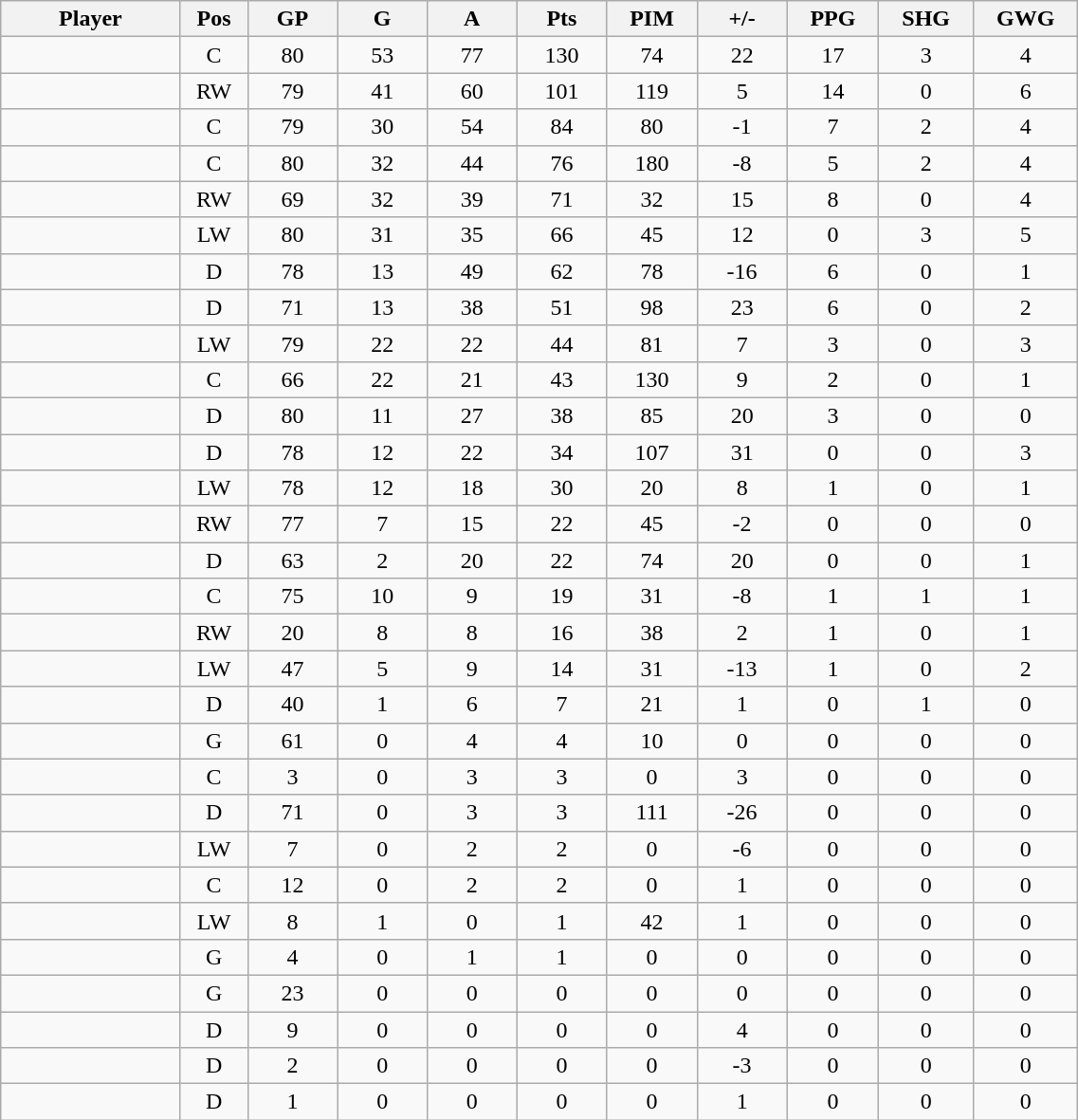<table class="wikitable sortable" width="60%">
<tr ALIGN="center">
<th bgcolor="#DDDDFF" width="10%">Player</th>
<th bgcolor="#DDDDFF" width="3%" title="Position">Pos</th>
<th bgcolor="#DDDDFF" width="5%" title="Games played">GP</th>
<th bgcolor="#DDDDFF" width="5%" title="Goals">G</th>
<th bgcolor="#DDDDFF" width="5%" title="Assists">A</th>
<th bgcolor="#DDDDFF" width="5%" title="Points">Pts</th>
<th bgcolor="#DDDDFF" width="5%" title="Penalties in Minutes">PIM</th>
<th bgcolor="#DDDDFF" width="5%" title="Plus/minus">+/-</th>
<th bgcolor="#DDDDFF" width="5%" title="Power play goals">PPG</th>
<th bgcolor="#DDDDFF" width="5%" title="Short-handed goals">SHG</th>
<th bgcolor="#DDDDFF" width="5%" title="Game-winning goals">GWG</th>
</tr>
<tr align="center">
<td align="right"></td>
<td>C</td>
<td>80</td>
<td>53</td>
<td>77</td>
<td>130</td>
<td>74</td>
<td>22</td>
<td>17</td>
<td>3</td>
<td>4</td>
</tr>
<tr align="center">
<td align="right"></td>
<td>RW</td>
<td>79</td>
<td>41</td>
<td>60</td>
<td>101</td>
<td>119</td>
<td>5</td>
<td>14</td>
<td>0</td>
<td>6</td>
</tr>
<tr align="center">
<td align="right"></td>
<td>C</td>
<td>79</td>
<td>30</td>
<td>54</td>
<td>84</td>
<td>80</td>
<td>-1</td>
<td>7</td>
<td>2</td>
<td>4</td>
</tr>
<tr align="center">
<td align="right"></td>
<td>C</td>
<td>80</td>
<td>32</td>
<td>44</td>
<td>76</td>
<td>180</td>
<td>-8</td>
<td>5</td>
<td>2</td>
<td>4</td>
</tr>
<tr align="center">
<td align="right"></td>
<td>RW</td>
<td>69</td>
<td>32</td>
<td>39</td>
<td>71</td>
<td>32</td>
<td>15</td>
<td>8</td>
<td>0</td>
<td>4</td>
</tr>
<tr align="center">
<td align="right"></td>
<td>LW</td>
<td>80</td>
<td>31</td>
<td>35</td>
<td>66</td>
<td>45</td>
<td>12</td>
<td>0</td>
<td>3</td>
<td>5</td>
</tr>
<tr align="center">
<td align="right"></td>
<td>D</td>
<td>78</td>
<td>13</td>
<td>49</td>
<td>62</td>
<td>78</td>
<td>-16</td>
<td>6</td>
<td>0</td>
<td>1</td>
</tr>
<tr align="center">
<td align="right"></td>
<td>D</td>
<td>71</td>
<td>13</td>
<td>38</td>
<td>51</td>
<td>98</td>
<td>23</td>
<td>6</td>
<td>0</td>
<td>2</td>
</tr>
<tr align="center">
<td align="right"></td>
<td>LW</td>
<td>79</td>
<td>22</td>
<td>22</td>
<td>44</td>
<td>81</td>
<td>7</td>
<td>3</td>
<td>0</td>
<td>3</td>
</tr>
<tr align="center">
<td align="right"></td>
<td>C</td>
<td>66</td>
<td>22</td>
<td>21</td>
<td>43</td>
<td>130</td>
<td>9</td>
<td>2</td>
<td>0</td>
<td>1</td>
</tr>
<tr align="center">
<td align="right"></td>
<td>D</td>
<td>80</td>
<td>11</td>
<td>27</td>
<td>38</td>
<td>85</td>
<td>20</td>
<td>3</td>
<td>0</td>
<td>0</td>
</tr>
<tr align="center">
<td align="right"></td>
<td>D</td>
<td>78</td>
<td>12</td>
<td>22</td>
<td>34</td>
<td>107</td>
<td>31</td>
<td>0</td>
<td>0</td>
<td>3</td>
</tr>
<tr align="center">
<td align="right"></td>
<td>LW</td>
<td>78</td>
<td>12</td>
<td>18</td>
<td>30</td>
<td>20</td>
<td>8</td>
<td>1</td>
<td>0</td>
<td>1</td>
</tr>
<tr align="center">
<td align="right"></td>
<td>RW</td>
<td>77</td>
<td>7</td>
<td>15</td>
<td>22</td>
<td>45</td>
<td>-2</td>
<td>0</td>
<td>0</td>
<td>0</td>
</tr>
<tr align="center">
<td align="right"></td>
<td>D</td>
<td>63</td>
<td>2</td>
<td>20</td>
<td>22</td>
<td>74</td>
<td>20</td>
<td>0</td>
<td>0</td>
<td>1</td>
</tr>
<tr align="center">
<td align="right"></td>
<td>C</td>
<td>75</td>
<td>10</td>
<td>9</td>
<td>19</td>
<td>31</td>
<td>-8</td>
<td>1</td>
<td>1</td>
<td>1</td>
</tr>
<tr align="center">
<td align="right"></td>
<td>RW</td>
<td>20</td>
<td>8</td>
<td>8</td>
<td>16</td>
<td>38</td>
<td>2</td>
<td>1</td>
<td>0</td>
<td>1</td>
</tr>
<tr align="center">
<td align="right"></td>
<td>LW</td>
<td>47</td>
<td>5</td>
<td>9</td>
<td>14</td>
<td>31</td>
<td>-13</td>
<td>1</td>
<td>0</td>
<td>2</td>
</tr>
<tr align="center">
<td align="right"></td>
<td>D</td>
<td>40</td>
<td>1</td>
<td>6</td>
<td>7</td>
<td>21</td>
<td>1</td>
<td>0</td>
<td>1</td>
<td>0</td>
</tr>
<tr align="center">
<td align="right"></td>
<td>G</td>
<td>61</td>
<td>0</td>
<td>4</td>
<td>4</td>
<td>10</td>
<td>0</td>
<td>0</td>
<td>0</td>
<td>0</td>
</tr>
<tr align="center">
<td align="right"></td>
<td>C</td>
<td>3</td>
<td>0</td>
<td>3</td>
<td>3</td>
<td>0</td>
<td>3</td>
<td>0</td>
<td>0</td>
<td>0</td>
</tr>
<tr align="center">
<td align="right"></td>
<td>D</td>
<td>71</td>
<td>0</td>
<td>3</td>
<td>3</td>
<td>111</td>
<td>-26</td>
<td>0</td>
<td>0</td>
<td>0</td>
</tr>
<tr align="center">
<td align="right"></td>
<td>LW</td>
<td>7</td>
<td>0</td>
<td>2</td>
<td>2</td>
<td>0</td>
<td>-6</td>
<td>0</td>
<td>0</td>
<td>0</td>
</tr>
<tr align="center">
<td align="right"></td>
<td>C</td>
<td>12</td>
<td>0</td>
<td>2</td>
<td>2</td>
<td>0</td>
<td>1</td>
<td>0</td>
<td>0</td>
<td>0</td>
</tr>
<tr align="center">
<td align="right"></td>
<td>LW</td>
<td>8</td>
<td>1</td>
<td>0</td>
<td>1</td>
<td>42</td>
<td>1</td>
<td>0</td>
<td>0</td>
<td>0</td>
</tr>
<tr align="center">
<td align="right"></td>
<td>G</td>
<td>4</td>
<td>0</td>
<td>1</td>
<td>1</td>
<td>0</td>
<td>0</td>
<td>0</td>
<td>0</td>
<td>0</td>
</tr>
<tr align="center">
<td align="right"></td>
<td>G</td>
<td>23</td>
<td>0</td>
<td>0</td>
<td>0</td>
<td>0</td>
<td>0</td>
<td>0</td>
<td>0</td>
<td>0</td>
</tr>
<tr align="center">
<td align="right"></td>
<td>D</td>
<td>9</td>
<td>0</td>
<td>0</td>
<td>0</td>
<td>0</td>
<td>4</td>
<td>0</td>
<td>0</td>
<td>0</td>
</tr>
<tr align="center">
<td align="right"></td>
<td>D</td>
<td>2</td>
<td>0</td>
<td>0</td>
<td>0</td>
<td>0</td>
<td>-3</td>
<td>0</td>
<td>0</td>
<td>0</td>
</tr>
<tr align="center">
<td align="right"></td>
<td>D</td>
<td>1</td>
<td>0</td>
<td>0</td>
<td>0</td>
<td>0</td>
<td>1</td>
<td>0</td>
<td>0</td>
<td>0</td>
</tr>
</table>
